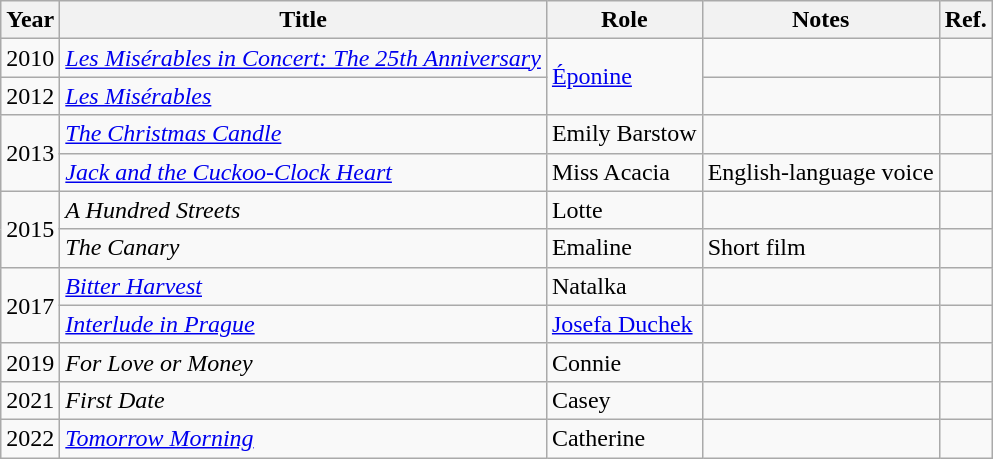<table class="wikitable sortable">
<tr>
<th>Year</th>
<th>Title</th>
<th>Role</th>
<th class="unsortable">Notes</th>
<th>Ref.</th>
</tr>
<tr>
<td>2010</td>
<td><em><a href='#'>Les Misérables in Concert: The 25th Anniversary</a></em></td>
<td rowspan="2"><a href='#'>Éponine</a></td>
<td></td>
<td></td>
</tr>
<tr>
<td>2012</td>
<td><em><a href='#'>Les Misérables</a></em></td>
<td></td>
<td></td>
</tr>
<tr>
<td rowspan="2">2013</td>
<td><em><a href='#'>The Christmas Candle</a></em></td>
<td>Emily Barstow</td>
<td></td>
<td></td>
</tr>
<tr>
<td><em><a href='#'>Jack and the Cuckoo-Clock Heart</a></em></td>
<td>Miss Acacia</td>
<td>English-language voice</td>
<td></td>
</tr>
<tr>
<td rowspan="2">2015</td>
<td><em>A Hundred Streets</em></td>
<td>Lotte</td>
<td></td>
<td></td>
</tr>
<tr>
<td><em>The Canary</em></td>
<td>Emaline</td>
<td>Short film</td>
<td></td>
</tr>
<tr>
<td rowspan="2">2017</td>
<td><em><a href='#'>Bitter Harvest</a></em></td>
<td>Natalka</td>
<td></td>
<td></td>
</tr>
<tr>
<td><em><a href='#'>Interlude in Prague</a></em></td>
<td><a href='#'>Josefa Duchek</a></td>
<td></td>
<td></td>
</tr>
<tr>
<td>2019</td>
<td><em>For Love or Money</em></td>
<td>Connie</td>
<td></td>
<td></td>
</tr>
<tr>
<td>2021</td>
<td><em>First Date</em></td>
<td>Casey</td>
<td></td>
<td></td>
</tr>
<tr>
<td>2022</td>
<td><em><a href='#'>Tomorrow Morning</a></em></td>
<td>Catherine</td>
<td></td>
<td></td>
</tr>
</table>
